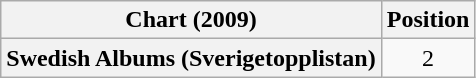<table class="wikitable plainrowheaders" style="text-align:center">
<tr>
<th scope="col">Chart (2009)</th>
<th scope="col">Position</th>
</tr>
<tr>
<th scope="row">Swedish Albums (Sverigetopplistan)</th>
<td>2</td>
</tr>
</table>
